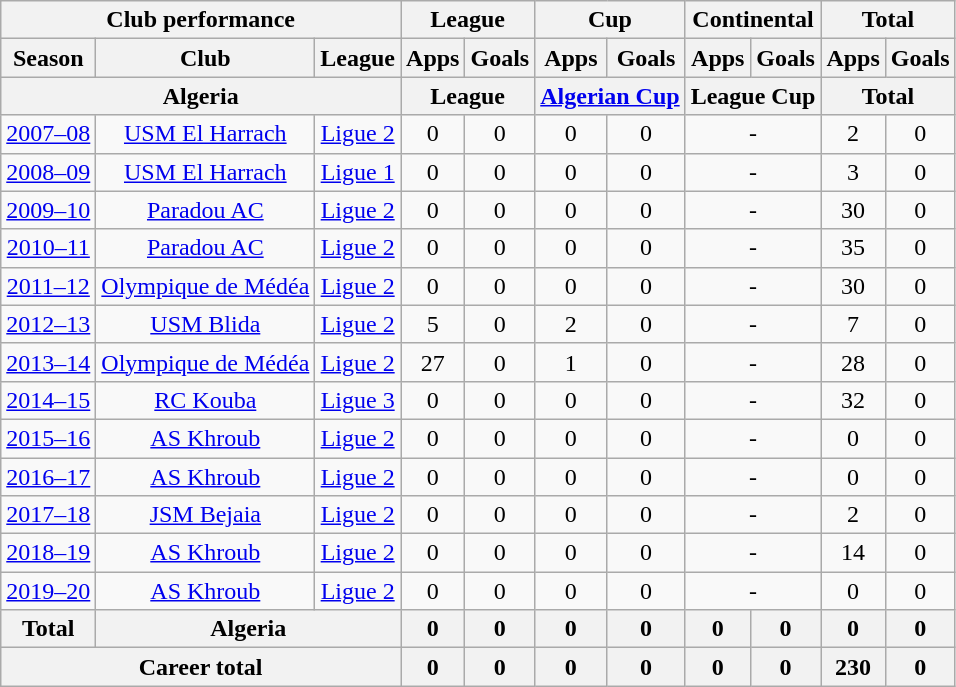<table class="wikitable" style="text-align:center">
<tr>
<th colspan=3>Club performance</th>
<th colspan=2>League</th>
<th colspan=2>Cup</th>
<th colspan=2>Continental</th>
<th colspan=2>Total</th>
</tr>
<tr>
<th>Season</th>
<th>Club</th>
<th>League</th>
<th>Apps</th>
<th>Goals</th>
<th>Apps</th>
<th>Goals</th>
<th>Apps</th>
<th>Goals</th>
<th>Apps</th>
<th>Goals</th>
</tr>
<tr>
<th colspan=3>Algeria</th>
<th colspan=2>League</th>
<th colspan=2><a href='#'>Algerian Cup</a></th>
<th colspan=2>League Cup</th>
<th colspan=2>Total</th>
</tr>
<tr>
<td><a href='#'>2007–08</a></td>
<td><a href='#'>USM El Harrach</a></td>
<td><a href='#'>Ligue 2</a></td>
<td>0</td>
<td>0</td>
<td>0</td>
<td>0</td>
<td colspan="2">-</td>
<td>2</td>
<td>0</td>
</tr>
<tr>
<td><a href='#'>2008–09</a></td>
<td><a href='#'>USM El Harrach</a></td>
<td><a href='#'>Ligue 1</a></td>
<td>0</td>
<td>0</td>
<td>0</td>
<td>0</td>
<td colspan="2">-</td>
<td>3</td>
<td>0</td>
</tr>
<tr>
<td><a href='#'>2009–10</a></td>
<td><a href='#'>Paradou AC</a></td>
<td><a href='#'>Ligue 2</a></td>
<td>0</td>
<td>0</td>
<td>0</td>
<td>0</td>
<td colspan="2">-</td>
<td>30</td>
<td>0</td>
</tr>
<tr>
<td><a href='#'>2010–11</a></td>
<td><a href='#'>Paradou AC</a></td>
<td><a href='#'>Ligue 2</a></td>
<td>0</td>
<td>0</td>
<td>0</td>
<td>0</td>
<td colspan="2">-</td>
<td>35</td>
<td>0</td>
</tr>
<tr>
<td><a href='#'>2011–12</a></td>
<td><a href='#'>Olympique de Médéa</a></td>
<td><a href='#'>Ligue 2</a></td>
<td>0</td>
<td>0</td>
<td>0</td>
<td>0</td>
<td colspan="2">-</td>
<td>30</td>
<td>0</td>
</tr>
<tr>
<td><a href='#'>2012–13</a></td>
<td><a href='#'>USM Blida</a></td>
<td><a href='#'>Ligue 2</a></td>
<td>5</td>
<td>0</td>
<td>2</td>
<td>0</td>
<td colspan="2">-</td>
<td>7</td>
<td>0</td>
</tr>
<tr>
<td><a href='#'>2013–14</a></td>
<td><a href='#'>Olympique de Médéa</a></td>
<td><a href='#'>Ligue 2</a></td>
<td>27</td>
<td>0</td>
<td>1</td>
<td>0</td>
<td colspan="2">-</td>
<td>28</td>
<td>0</td>
</tr>
<tr>
<td><a href='#'>2014–15</a></td>
<td><a href='#'>RC Kouba</a></td>
<td><a href='#'>Ligue 3</a></td>
<td>0</td>
<td>0</td>
<td>0</td>
<td>0</td>
<td colspan="2">-</td>
<td>32</td>
<td>0</td>
</tr>
<tr>
<td><a href='#'>2015–16</a></td>
<td><a href='#'>AS Khroub</a></td>
<td><a href='#'>Ligue 2</a></td>
<td>0</td>
<td>0</td>
<td>0</td>
<td>0</td>
<td colspan="2">-</td>
<td>0</td>
<td>0</td>
</tr>
<tr>
<td><a href='#'>2016–17</a></td>
<td><a href='#'>AS Khroub</a></td>
<td><a href='#'>Ligue 2</a></td>
<td>0</td>
<td>0</td>
<td>0</td>
<td>0</td>
<td colspan="2">-</td>
<td>0</td>
<td>0</td>
</tr>
<tr>
<td><a href='#'>2017–18</a></td>
<td><a href='#'>JSM Bejaia</a></td>
<td><a href='#'>Ligue 2</a></td>
<td>0</td>
<td>0</td>
<td>0</td>
<td>0</td>
<td colspan="2">-</td>
<td>2</td>
<td>0</td>
</tr>
<tr>
<td><a href='#'>2018–19</a></td>
<td><a href='#'>AS Khroub</a></td>
<td><a href='#'>Ligue 2</a></td>
<td>0</td>
<td>0</td>
<td>0</td>
<td>0</td>
<td colspan="2">-</td>
<td>14</td>
<td>0</td>
</tr>
<tr>
<td><a href='#'>2019–20</a></td>
<td><a href='#'>AS Khroub</a></td>
<td><a href='#'>Ligue 2</a></td>
<td>0</td>
<td>0</td>
<td>0</td>
<td>0</td>
<td colspan="2">-</td>
<td>0</td>
<td>0</td>
</tr>
<tr>
<th>Total</th>
<th colspan=2>Algeria</th>
<th>0</th>
<th>0</th>
<th>0</th>
<th>0</th>
<th>0</th>
<th>0</th>
<th>0</th>
<th>0</th>
</tr>
<tr>
<th colspan=3>Career total</th>
<th>0</th>
<th>0</th>
<th>0</th>
<th>0</th>
<th>0</th>
<th>0</th>
<th>230</th>
<th>0</th>
</tr>
</table>
